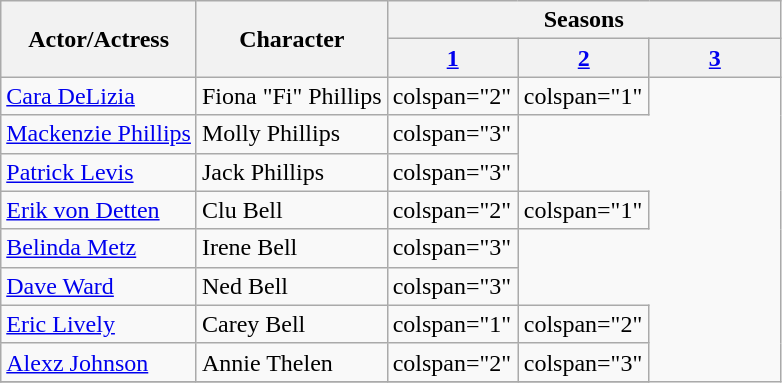<table class="wikitable">
<tr>
<th rowspan=2 style=>Actor/Actress</th>
<th rowspan=2 style=>Character</th>
<th colspan=3>Seasons</th>
</tr>
<tr>
<th style="width:60pt;"><a href='#'>1</a></th>
<th style="width:60pt;"><a href='#'>2</a></th>
<th style="width:60pt;"><a href='#'>3</a></th>
</tr>
<tr>
<td><a href='#'>Cara DeLizia</a></td>
<td>Fiona "Fi" Phillips</td>
<td>colspan="2" </td>
<td>colspan="1" </td>
</tr>
<tr>
<td><a href='#'>Mackenzie Phillips</a></td>
<td>Molly Phillips</td>
<td>colspan="3" </td>
</tr>
<tr>
<td><a href='#'>Patrick Levis</a></td>
<td>Jack Phillips</td>
<td>colspan="3" </td>
</tr>
<tr>
<td><a href='#'>Erik von Detten</a></td>
<td>Clu Bell</td>
<td>colspan="2" </td>
<td>colspan="1" </td>
</tr>
<tr>
<td><a href='#'>Belinda Metz</a></td>
<td>Irene Bell</td>
<td>colspan="3" </td>
</tr>
<tr>
<td><a href='#'>Dave Ward</a></td>
<td>Ned Bell</td>
<td>colspan="3" </td>
</tr>
<tr>
<td><a href='#'>Eric Lively</a></td>
<td>Carey Bell</td>
<td>colspan="1" </td>
<td>colspan="2" </td>
</tr>
<tr>
<td><a href='#'>Alexz Johnson</a></td>
<td>Annie Thelen</td>
<td>colspan="2" </td>
<td>colspan="3" </td>
</tr>
<tr>
</tr>
</table>
